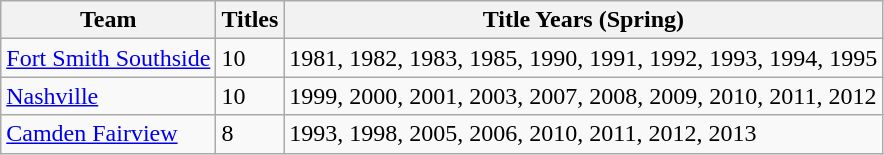<table class="wikitable sortable">
<tr>
<th>Team</th>
<th>Titles</th>
<th>Title Years (Spring)</th>
</tr>
<tr>
<td><a href='#'>Fort Smith Southside</a></td>
<td>10</td>
<td>1981, 1982, 1983, 1985, 1990, 1991, 1992, 1993, 1994, 1995</td>
</tr>
<tr>
<td><a href='#'>Nashville</a></td>
<td>10</td>
<td>1999, 2000, 2001, 2003, 2007, 2008, 2009, 2010, 2011, 2012</td>
</tr>
<tr>
<td><a href='#'>Camden Fairview</a></td>
<td>8</td>
<td>1993, 1998, 2005, 2006, 2010, 2011, 2012, 2013</td>
</tr>
</table>
